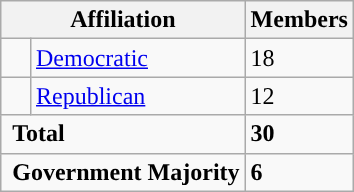<table class="wikitable">
<tr>
<th colspan="2">Affiliation</th>
<th>Members</th>
</tr>
<tr>
<td style="background-color:"> </td>
<td><a href='#'>Democratic</a></td>
<td>18</td>
</tr>
<tr>
<td style="background-color:"> </td>
<td><a href='#'>Republican</a></td>
<td>12</td>
</tr>
<tr>
<td colspan="2" rowspan="1"> <strong>Total</strong></td>
<td><strong>30</strong></td>
</tr>
<tr>
<td colspan="2" rowspan="1"> <strong>Government Majority</strong></td>
<td><strong>6</strong></td>
</tr>
</table>
